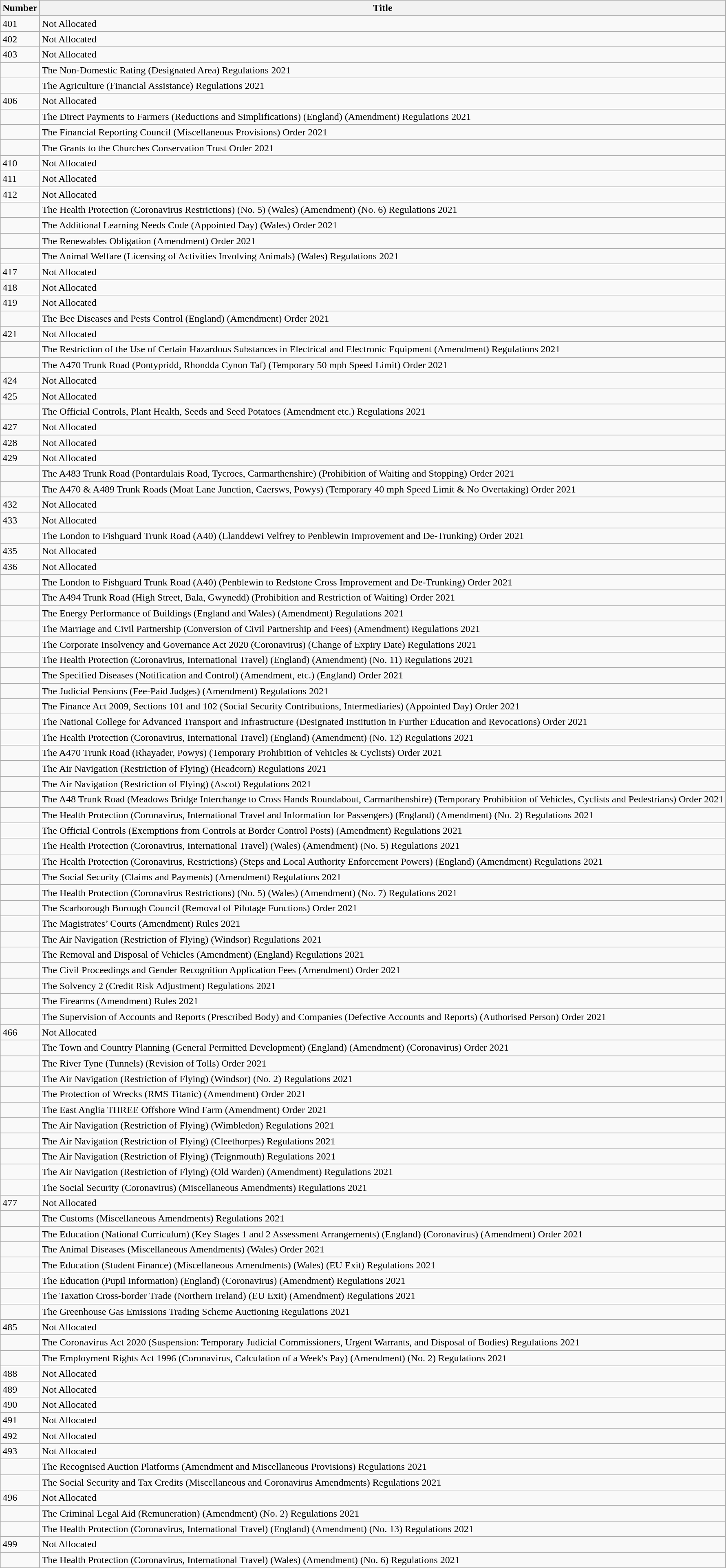<table class="wikitable collapsible">
<tr>
<th>Number</th>
<th>Title</th>
</tr>
<tr>
<td>401</td>
<td>Not Allocated</td>
</tr>
<tr>
<td>402</td>
<td>Not Allocated</td>
</tr>
<tr>
<td>403</td>
<td>Not Allocated</td>
</tr>
<tr>
<td></td>
<td>The Non-Domestic Rating (Designated Area) Regulations 2021</td>
</tr>
<tr>
<td></td>
<td>The Agriculture (Financial Assistance) Regulations 2021</td>
</tr>
<tr>
<td>406</td>
<td>Not Allocated</td>
</tr>
<tr>
<td></td>
<td>The Direct Payments to Farmers (Reductions and Simplifications) (England) (Amendment) Regulations 2021</td>
</tr>
<tr>
<td></td>
<td>The Financial Reporting Council (Miscellaneous Provisions) Order 2021</td>
</tr>
<tr>
<td></td>
<td>The Grants to the Churches Conservation Trust Order 2021</td>
</tr>
<tr>
<td>410</td>
<td>Not Allocated</td>
</tr>
<tr>
<td>411</td>
<td>Not Allocated</td>
</tr>
<tr>
<td>412</td>
<td>Not Allocated</td>
</tr>
<tr>
<td></td>
<td>The Health Protection (Coronavirus Restrictions) (No. 5) (Wales) (Amendment) (No. 6) Regulations 2021</td>
</tr>
<tr>
<td></td>
<td>The Additional Learning Needs Code (Appointed Day) (Wales) Order 2021</td>
</tr>
<tr>
<td></td>
<td>The Renewables Obligation (Amendment) Order 2021</td>
</tr>
<tr>
<td></td>
<td>The Animal Welfare (Licensing of Activities Involving Animals) (Wales) Regulations 2021</td>
</tr>
<tr>
<td>417</td>
<td>Not Allocated</td>
</tr>
<tr>
<td>418</td>
<td>Not Allocated</td>
</tr>
<tr>
<td>419</td>
<td>Not Allocated</td>
</tr>
<tr>
<td></td>
<td>The Bee Diseases and Pests Control (England) (Amendment) Order 2021</td>
</tr>
<tr>
<td>421</td>
<td>Not Allocated</td>
</tr>
<tr>
<td></td>
<td>The Restriction of the Use of Certain Hazardous Substances in Electrical and Electronic Equipment (Amendment) Regulations 2021</td>
</tr>
<tr>
<td></td>
<td>The A470 Trunk Road (Pontypridd, Rhondda Cynon Taf) (Temporary 50 mph Speed Limit) Order 2021</td>
</tr>
<tr>
<td>424</td>
<td>Not Allocated</td>
</tr>
<tr>
<td>425</td>
<td>Not Allocated</td>
</tr>
<tr>
<td></td>
<td>The Official Controls, Plant Health, Seeds and Seed Potatoes (Amendment etc.) Regulations 2021</td>
</tr>
<tr>
<td>427</td>
<td>Not Allocated</td>
</tr>
<tr>
<td>428</td>
<td>Not Allocated</td>
</tr>
<tr>
<td>429</td>
<td>Not Allocated</td>
</tr>
<tr>
<td></td>
<td>The A483 Trunk Road (Pontardulais Road, Tycroes, Carmarthenshire) (Prohibition of Waiting and Stopping) Order 2021</td>
</tr>
<tr>
<td></td>
<td>The A470 & A489 Trunk Roads (Moat Lane Junction, Caersws, Powys) (Temporary 40 mph Speed Limit & No Overtaking) Order 2021</td>
</tr>
<tr>
<td>432</td>
<td>Not Allocated</td>
</tr>
<tr>
<td>433</td>
<td>Not Allocated</td>
</tr>
<tr>
<td></td>
<td>The London to Fishguard Trunk Road (A40) (Llanddewi Velfrey to Penblewin Improvement and De-Trunking) Order 2021</td>
</tr>
<tr>
<td>435</td>
<td>Not Allocated</td>
</tr>
<tr>
<td>436</td>
<td>Not Allocated</td>
</tr>
<tr>
<td></td>
<td>The London to Fishguard Trunk Road (A40) (Penblewin to Redstone Cross Improvement and De-Trunking) Order 2021</td>
</tr>
<tr>
<td></td>
<td>The A494 Trunk Road (High Street, Bala, Gwynedd) (Prohibition and Restriction of Waiting) Order 2021</td>
</tr>
<tr>
<td></td>
<td>The Energy Performance of Buildings (England and Wales) (Amendment) Regulations 2021</td>
</tr>
<tr>
<td></td>
<td>The Marriage and Civil Partnership (Conversion of Civil Partnership and Fees) (Amendment) Regulations 2021</td>
</tr>
<tr>
<td></td>
<td>The Corporate Insolvency and Governance Act 2020 (Coronavirus) (Change of Expiry Date) Regulations 2021</td>
</tr>
<tr>
<td></td>
<td>The Health Protection (Coronavirus, International Travel) (England) (Amendment) (No. 11) Regulations 2021</td>
</tr>
<tr>
<td></td>
<td>The Specified Diseases (Notification and Control) (Amendment, etc.) (England) Order 2021</td>
</tr>
<tr>
<td></td>
<td>The Judicial Pensions (Fee-Paid Judges) (Amendment) Regulations 2021</td>
</tr>
<tr>
<td></td>
<td>The Finance Act 2009, Sections 101 and 102 (Social Security Contributions, Intermediaries) (Appointed Day) Order 2021</td>
</tr>
<tr>
<td></td>
<td>The National College for Advanced Transport and Infrastructure (Designated Institution in Further Education and Revocations) Order 2021</td>
</tr>
<tr>
<td></td>
<td>The Health Protection (Coronavirus, International Travel) (England) (Amendment) (No. 12) Regulations 2021</td>
</tr>
<tr>
<td></td>
<td>The A470 Trunk Road (Rhayader, Powys) (Temporary Prohibition of Vehicles & Cyclists) Order 2021</td>
</tr>
<tr>
<td></td>
<td>The Air Navigation (Restriction of Flying) (Headcorn) Regulations 2021</td>
</tr>
<tr>
<td></td>
<td>The Air Navigation (Restriction of Flying) (Ascot) Regulations 2021</td>
</tr>
<tr>
<td></td>
<td>The A48 Trunk Road (Meadows Bridge Interchange to Cross Hands Roundabout, Carmarthenshire) (Temporary Prohibition of Vehicles, Cyclists and Pedestrians) Order 2021</td>
</tr>
<tr>
<td></td>
<td>The Health Protection (Coronavirus, International Travel and Information for Passengers) (England) (Amendment) (No. 2) Regulations 2021</td>
</tr>
<tr>
<td></td>
<td>The Official Controls (Exemptions from Controls at Border Control Posts) (Amendment) Regulations 2021</td>
</tr>
<tr>
<td></td>
<td>The Health Protection (Coronavirus, International Travel) (Wales) (Amendment) (No. 5) Regulations 2021</td>
</tr>
<tr>
<td></td>
<td>The Health Protection (Coronavirus, Restrictions) (Steps and Local Authority Enforcement Powers) (England) (Amendment) Regulations 2021</td>
</tr>
<tr>
<td></td>
<td>The Social Security (Claims and Payments) (Amendment) Regulations 2021</td>
</tr>
<tr>
<td></td>
<td>The Health Protection (Coronavirus Restrictions) (No. 5) (Wales) (Amendment) (No. 7) Regulations 2021</td>
</tr>
<tr>
<td></td>
<td>The Scarborough Borough Council (Removal of Pilotage Functions) Order 2021</td>
</tr>
<tr>
<td></td>
<td>The Magistrates’ Courts (Amendment) Rules 2021</td>
</tr>
<tr>
<td></td>
<td>The Air Navigation (Restriction of Flying) (Windsor) Regulations 2021</td>
</tr>
<tr>
<td></td>
<td>The Removal and Disposal of Vehicles (Amendment) (England) Regulations 2021</td>
</tr>
<tr>
<td></td>
<td>The Civil Proceedings and Gender Recognition Application Fees (Amendment) Order 2021</td>
</tr>
<tr>
<td></td>
<td>The Solvency 2 (Credit Risk Adjustment) Regulations 2021</td>
</tr>
<tr>
<td></td>
<td>The Firearms (Amendment) Rules 2021</td>
</tr>
<tr>
<td></td>
<td>The Supervision of Accounts and Reports (Prescribed Body) and Companies (Defective Accounts and Reports) (Authorised Person) Order 2021</td>
</tr>
<tr>
<td>466</td>
<td>Not Allocated</td>
</tr>
<tr>
<td></td>
<td>The Town and Country Planning (General Permitted Development) (England) (Amendment) (Coronavirus) Order 2021</td>
</tr>
<tr>
<td></td>
<td>The River Tyne (Tunnels) (Revision of Tolls) Order 2021</td>
</tr>
<tr>
<td></td>
<td>The Air Navigation (Restriction of Flying) (Windsor) (No. 2) Regulations 2021</td>
</tr>
<tr>
<td></td>
<td>The Protection of Wrecks (RMS Titanic) (Amendment) Order 2021</td>
</tr>
<tr>
<td></td>
<td>The East Anglia THREE Offshore Wind Farm (Amendment) Order 2021</td>
</tr>
<tr>
<td></td>
<td>The Air Navigation (Restriction of Flying) (Wimbledon) Regulations 2021</td>
</tr>
<tr>
<td></td>
<td>The Air Navigation (Restriction of Flying) (Cleethorpes) Regulations 2021</td>
</tr>
<tr>
<td></td>
<td>The Air Navigation (Restriction of Flying) (Teignmouth) Regulations 2021</td>
</tr>
<tr>
<td></td>
<td>The Air Navigation (Restriction of Flying) (Old Warden) (Amendment) Regulations 2021</td>
</tr>
<tr>
<td></td>
<td>The Social Security (Coronavirus) (Miscellaneous Amendments) Regulations 2021</td>
</tr>
<tr>
<td>477</td>
<td>Not Allocated</td>
</tr>
<tr>
<td></td>
<td>The Customs (Miscellaneous Amendments) Regulations 2021</td>
</tr>
<tr>
<td></td>
<td>The Education (National Curriculum) (Key Stages 1 and 2 Assessment Arrangements) (England) (Coronavirus) (Amendment) Order 2021</td>
</tr>
<tr>
<td></td>
<td>The Animal Diseases (Miscellaneous Amendments) (Wales) Order 2021</td>
</tr>
<tr>
<td></td>
<td>The Education (Student Finance) (Miscellaneous Amendments) (Wales) (EU Exit) Regulations 2021</td>
</tr>
<tr>
<td></td>
<td>The Education (Pupil Information) (England) (Coronavirus) (Amendment) Regulations 2021</td>
</tr>
<tr>
<td></td>
<td>The Taxation Cross-border Trade (Northern Ireland) (EU Exit) (Amendment) Regulations 2021</td>
</tr>
<tr>
<td></td>
<td>The Greenhouse Gas Emissions Trading Scheme Auctioning Regulations 2021</td>
</tr>
<tr>
<td>485</td>
<td>Not Allocated</td>
</tr>
<tr>
<td></td>
<td>The Coronavirus Act 2020 (Suspension: Temporary Judicial Commissioners, Urgent Warrants, and Disposal of Bodies) Regulations 2021</td>
</tr>
<tr>
<td></td>
<td>The Employment Rights Act 1996 (Coronavirus, Calculation of a Week's Pay) (Amendment) (No. 2) Regulations 2021</td>
</tr>
<tr>
<td>488</td>
<td>Not Allocated</td>
</tr>
<tr>
<td>489</td>
<td>Not Allocated</td>
</tr>
<tr>
<td>490</td>
<td>Not Allocated</td>
</tr>
<tr>
<td>491</td>
<td>Not Allocated</td>
</tr>
<tr>
<td>492</td>
<td>Not Allocated</td>
</tr>
<tr>
<td>493</td>
<td>Not Allocated</td>
</tr>
<tr>
<td></td>
<td>The Recognised Auction Platforms (Amendment and Miscellaneous Provisions) Regulations 2021</td>
</tr>
<tr>
<td></td>
<td>The Social Security and Tax Credits (Miscellaneous and Coronavirus Amendments) Regulations 2021</td>
</tr>
<tr>
<td>496</td>
<td>Not Allocated</td>
</tr>
<tr>
<td></td>
<td>The Criminal Legal Aid (Remuneration) (Amendment) (No. 2) Regulations 2021</td>
</tr>
<tr>
<td></td>
<td>The Health Protection (Coronavirus, International Travel) (England) (Amendment) (No. 13) Regulations 2021</td>
</tr>
<tr>
<td>499</td>
<td>Not Allocated</td>
</tr>
<tr>
<td></td>
<td>The Health Protection (Coronavirus, International Travel) (Wales) (Amendment) (No. 6) Regulations 2021</td>
</tr>
</table>
